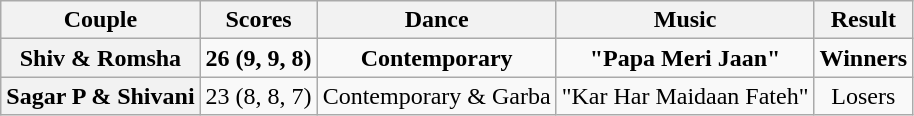<table class="wikitable plainrowheaders sortable" style="text-align:center;">
<tr>
<th class="sortable" scope="col" style="text-align:center">Couple</th>
<th>Scores</th>
<th class="unsortable" scope="col">Dance</th>
<th scope="col" class="unsortable">Music</th>
<th scope="col" class="unsortable">Result</th>
</tr>
<tr>
<th>Shiv & Romsha</th>
<td><strong>26 (9, 9, 8)</strong></td>
<td><strong>Contemporary</strong></td>
<td><strong>"Papa Meri Jaan"</strong></td>
<td><strong>Winners</strong></td>
</tr>
<tr>
<th>Sagar P & Shivani</th>
<td>23 (8, 8, 7)</td>
<td>Contemporary & Garba</td>
<td>"Kar Har Maidaan Fateh"</td>
<td>Losers</td>
</tr>
</table>
